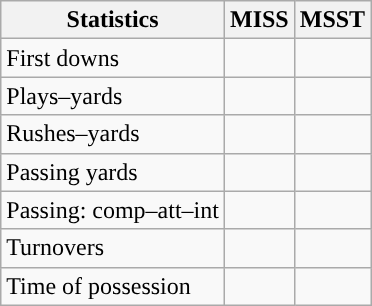<table class="wikitable" style="float:left">
<tr>
<th>Statistics</th>
<th>MISS</th>
<th>MSST</th>
</tr>
<tr>
<td>First downs</td>
<td></td>
<td></td>
</tr>
<tr>
<td>Plays–yards</td>
<td></td>
<td></td>
</tr>
<tr>
<td>Rushes–yards</td>
<td></td>
<td></td>
</tr>
<tr>
<td>Passing yards</td>
<td></td>
<td></td>
</tr>
<tr>
<td>Passing: comp–att–int</td>
<td></td>
<td></td>
</tr>
<tr>
<td>Turnovers</td>
<td></td>
<td></td>
</tr>
<tr>
<td>Time of possession</td>
<td></td>
<td></td>
</tr>
</table>
